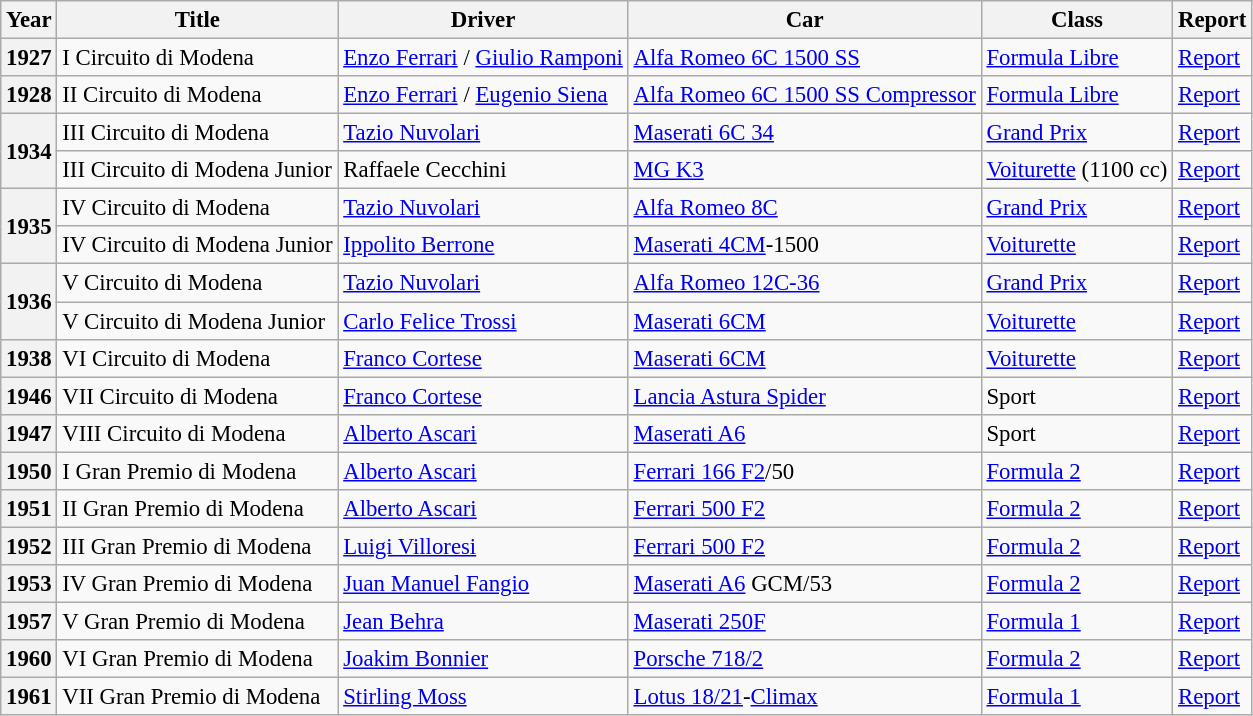<table class="wikitable" style="font-size: 95%;">
<tr>
<th>Year</th>
<th>Title</th>
<th>Driver</th>
<th>Car</th>
<th>Class</th>
<th>Report</th>
</tr>
<tr>
<th>1927</th>
<td>I Circuito di Modena</td>
<td> <a href='#'>Enzo Ferrari</a> / <a href='#'>Giulio Ramponi</a></td>
<td><a href='#'>Alfa Romeo 6C 1500 SS</a></td>
<td><a href='#'>Formula Libre</a></td>
<td><a href='#'>Report</a></td>
</tr>
<tr>
<th>1928</th>
<td>II Circuito di Modena</td>
<td> <a href='#'>Enzo Ferrari</a> / <a href='#'>Eugenio Siena</a></td>
<td><a href='#'>Alfa Romeo 6C 1500 SS Compressor</a></td>
<td><a href='#'>Formula Libre</a></td>
<td><a href='#'>Report</a></td>
</tr>
<tr>
<th rowspan=2>1934</th>
<td>III Circuito di Modena</td>
<td> <a href='#'>Tazio Nuvolari</a></td>
<td><a href='#'>Maserati 6C 34</a></td>
<td><a href='#'>Grand Prix</a></td>
<td><a href='#'>Report</a></td>
</tr>
<tr>
<td>III Circuito di Modena Junior</td>
<td> Raffaele Cecchini</td>
<td><a href='#'>MG K3</a></td>
<td><a href='#'>Voiturette</a> (1100 cc)</td>
<td><a href='#'>Report</a></td>
</tr>
<tr>
<th rowspan=2>1935</th>
<td>IV Circuito di Modena</td>
<td> <a href='#'>Tazio Nuvolari</a></td>
<td><a href='#'>Alfa Romeo 8C</a></td>
<td><a href='#'>Grand Prix</a></td>
<td><a href='#'>Report</a></td>
</tr>
<tr>
<td>IV Circuito di Modena Junior</td>
<td> <a href='#'>Ippolito Berrone</a></td>
<td><a href='#'>Maserati 4CM</a>-1500</td>
<td><a href='#'>Voiturette</a></td>
<td><a href='#'>Report</a></td>
</tr>
<tr>
<th rowspan=2>1936</th>
<td>V Circuito di Modena</td>
<td> <a href='#'>Tazio Nuvolari</a></td>
<td><a href='#'>Alfa Romeo 12C-36</a></td>
<td><a href='#'>Grand Prix</a></td>
<td><a href='#'>Report</a></td>
</tr>
<tr>
<td>V Circuito di Modena Junior</td>
<td> <a href='#'>Carlo Felice Trossi</a></td>
<td><a href='#'>Maserati 6CM</a></td>
<td><a href='#'>Voiturette</a></td>
<td><a href='#'>Report</a></td>
</tr>
<tr>
<th>1938</th>
<td>VI Circuito di Modena</td>
<td> <a href='#'>Franco Cortese</a></td>
<td><a href='#'>Maserati 6CM</a></td>
<td><a href='#'>Voiturette</a></td>
<td><a href='#'>Report</a></td>
</tr>
<tr>
<th>1946</th>
<td>VII Circuito di Modena</td>
<td> <a href='#'>Franco Cortese</a></td>
<td><a href='#'>Lancia Astura Spider</a></td>
<td>Sport</td>
<td><a href='#'>Report</a></td>
</tr>
<tr>
<th>1947</th>
<td>VIII Circuito di Modena</td>
<td> <a href='#'>Alberto Ascari</a></td>
<td><a href='#'>Maserati A6</a></td>
<td>Sport</td>
<td><a href='#'>Report</a></td>
</tr>
<tr>
<th>1950</th>
<td>I Gran Premio di Modena</td>
<td> <a href='#'>Alberto Ascari</a></td>
<td><a href='#'>Ferrari 166 F2</a>/50</td>
<td><a href='#'>Formula 2</a></td>
<td><a href='#'>Report</a></td>
</tr>
<tr>
<th>1951</th>
<td>II Gran Premio di Modena</td>
<td> <a href='#'>Alberto Ascari</a></td>
<td><a href='#'>Ferrari 500 F2</a></td>
<td><a href='#'>Formula 2</a></td>
<td><a href='#'>Report</a></td>
</tr>
<tr>
<th>1952</th>
<td>III Gran Premio di Modena</td>
<td> <a href='#'>Luigi Villoresi</a></td>
<td><a href='#'>Ferrari 500 F2</a></td>
<td><a href='#'>Formula 2</a></td>
<td><a href='#'>Report</a></td>
</tr>
<tr>
<th>1953</th>
<td>IV Gran Premio di Modena</td>
<td> <a href='#'>Juan Manuel Fangio</a></td>
<td><a href='#'>Maserati A6</a> GCM/53</td>
<td><a href='#'>Formula 2</a></td>
<td><a href='#'>Report</a></td>
</tr>
<tr>
<th>1957</th>
<td>V Gran Premio di Modena</td>
<td> <a href='#'>Jean Behra</a></td>
<td><a href='#'>Maserati 250F</a></td>
<td><a href='#'>Formula 1</a></td>
<td><a href='#'>Report</a></td>
</tr>
<tr>
<th>1960</th>
<td>VI Gran Premio di Modena</td>
<td> <a href='#'>Joakim Bonnier</a></td>
<td><a href='#'>Porsche 718/2</a></td>
<td><a href='#'>Formula 2</a></td>
<td><a href='#'>Report</a></td>
</tr>
<tr>
<th>1961</th>
<td>VII Gran Premio di Modena</td>
<td> <a href='#'>Stirling Moss</a></td>
<td><a href='#'>Lotus 18/21</a>-<a href='#'>Climax</a></td>
<td><a href='#'>Formula 1</a></td>
<td><a href='#'>Report</a></td>
</tr>
</table>
